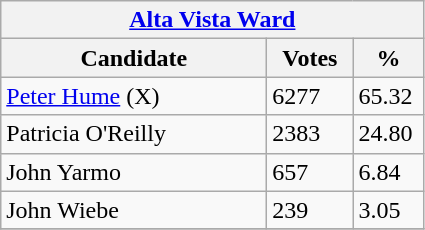<table class="wikitable">
<tr>
<th colspan="3"><a href='#'>Alta Vista Ward</a></th>
</tr>
<tr>
<th style="width: 170px">Candidate</th>
<th style="width: 50px">Votes</th>
<th style="width: 40px">%</th>
</tr>
<tr>
<td><a href='#'>Peter Hume</a> (X)</td>
<td>6277</td>
<td>65.32</td>
</tr>
<tr>
<td>Patricia O'Reilly</td>
<td>2383</td>
<td>24.80</td>
</tr>
<tr>
<td>John Yarmo</td>
<td>657</td>
<td>6.84</td>
</tr>
<tr>
<td>John Wiebe</td>
<td>239</td>
<td>3.05</td>
</tr>
<tr>
</tr>
</table>
